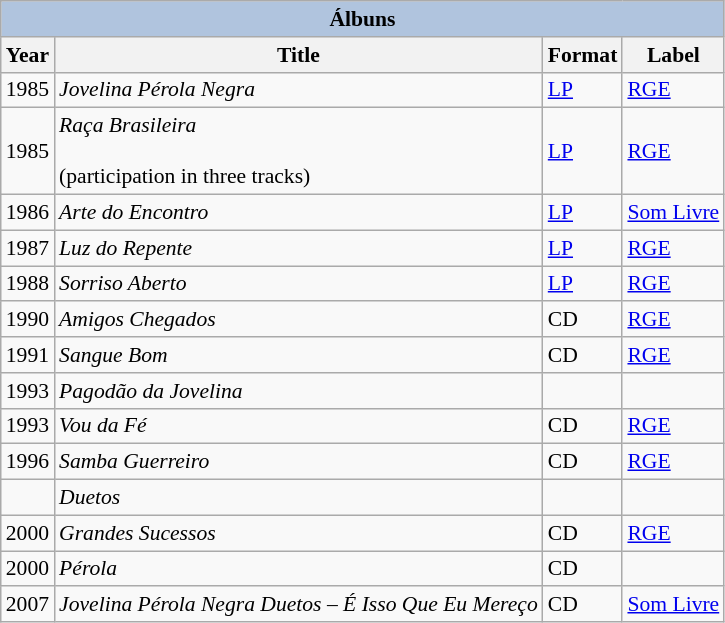<table class="wikitable" style="font-size: 90%;">
<tr>
<th colspan="4" style="background: LightSteelBlue;">Álbuns</th>
</tr>
<tr>
<th>Year</th>
<th>Title</th>
<th>Format</th>
<th>Label</th>
</tr>
<tr>
<td>1985</td>
<td><em>Jovelina Pérola Negra</em></td>
<td><a href='#'>LP</a></td>
<td><a href='#'>RGE</a></td>
</tr>
<tr>
<td>1985</td>
<td><em>Raça Brasileira</em><br><br>(participation in three tracks)</td>
<td><a href='#'>LP</a></td>
<td><a href='#'>RGE</a></td>
</tr>
<tr>
<td>1986</td>
<td><em>Arte do Encontro</em></td>
<td><a href='#'>LP</a></td>
<td><a href='#'>Som Livre</a></td>
</tr>
<tr>
<td>1987</td>
<td><em>Luz do Repente</em></td>
<td><a href='#'>LP</a></td>
<td><a href='#'>RGE</a></td>
</tr>
<tr>
<td>1988</td>
<td><em>Sorriso Aberto</em></td>
<td><a href='#'>LP</a></td>
<td><a href='#'>RGE</a></td>
</tr>
<tr>
<td>1990</td>
<td><em>Amigos Chegados</em></td>
<td>CD</td>
<td><a href='#'>RGE</a></td>
</tr>
<tr>
<td>1991</td>
<td><em>Sangue Bom</em></td>
<td>CD</td>
<td><a href='#'>RGE</a></td>
</tr>
<tr>
<td>1993</td>
<td><em>Pagodão da Jovelina</em></td>
<td></td>
<td></td>
</tr>
<tr>
<td>1993</td>
<td><em>Vou da Fé</em></td>
<td>CD</td>
<td><a href='#'>RGE</a></td>
</tr>
<tr>
<td>1996</td>
<td><em>Samba Guerreiro</em></td>
<td>CD</td>
<td><a href='#'>RGE</a></td>
</tr>
<tr>
<td></td>
<td><em>Duetos</em></td>
<td></td>
<td></td>
</tr>
<tr>
<td>2000</td>
<td><em>Grandes Sucessos</em></td>
<td>CD</td>
<td><a href='#'>RGE</a></td>
</tr>
<tr>
<td>2000</td>
<td><em>Pérola</em></td>
<td>CD</td>
<td></td>
</tr>
<tr>
<td>2007</td>
<td><em>Jovelina Pérola Negra Duetos – É Isso Que Eu Mereço</em></td>
<td>CD</td>
<td><a href='#'>Som Livre</a></td>
</tr>
</table>
